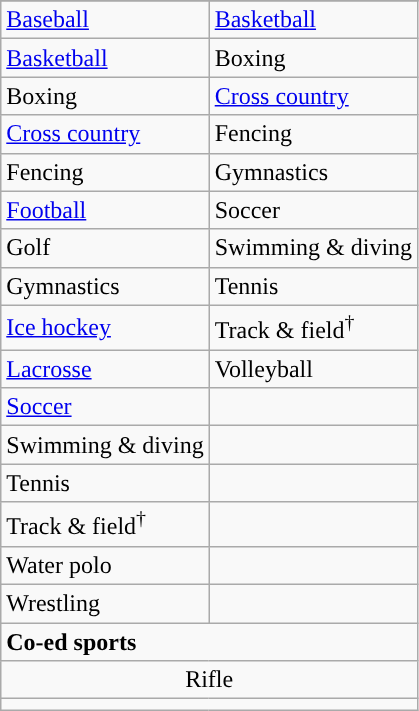<table class="wikitable" style=" ">
<tr>
</tr>
<tr>
<td><a href='#'>Baseball</a></td>
<td><a href='#'>Basketball</a></td>
</tr>
<tr>
<td><a href='#'>Basketball</a></td>
<td>Boxing</td>
</tr>
<tr>
<td>Boxing</td>
<td><a href='#'>Cross country</a></td>
</tr>
<tr>
<td><a href='#'>Cross country</a></td>
<td>Fencing</td>
</tr>
<tr>
<td>Fencing</td>
<td>Gymnastics</td>
</tr>
<tr>
<td><a href='#'>Football</a></td>
<td>Soccer</td>
</tr>
<tr>
<td>Golf</td>
<td>Swimming & diving</td>
</tr>
<tr>
<td>Gymnastics</td>
<td>Tennis</td>
</tr>
<tr>
<td><a href='#'>Ice hockey</a></td>
<td>Track & field<sup>†</sup></td>
</tr>
<tr>
<td><a href='#'>Lacrosse</a></td>
<td>Volleyball</td>
</tr>
<tr>
<td><a href='#'>Soccer</a></td>
<td></td>
</tr>
<tr>
<td>Swimming & diving</td>
<td></td>
</tr>
<tr>
<td>Tennis</td>
<td></td>
</tr>
<tr>
<td>Track & field<sup>†</sup></td>
<td></td>
</tr>
<tr>
<td>Water polo</td>
<td></td>
</tr>
<tr>
<td>Wrestling</td>
<td></td>
</tr>
<tr>
<td colspan="2"><strong>Co-ed sports</strong></td>
</tr>
<tr style="text-align:center">
<td colspan="2">Rifle</td>
</tr>
<tr>
<td colspan="2"></td>
</tr>
</table>
